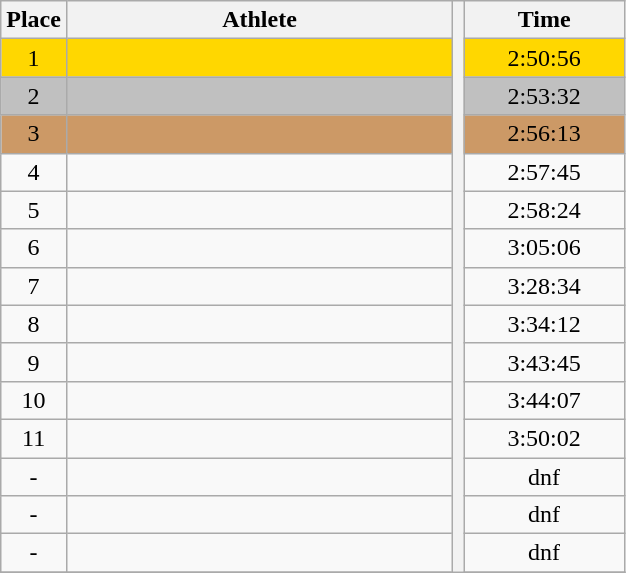<table class="wikitable" style="text-align:center">
<tr>
<th>Place</th>
<th width=250>Athlete</th>
<th rowspan=27></th>
<th width=100>Time</th>
</tr>
<tr bgcolor=gold>
<td>1</td>
<td align=left></td>
<td>2:50:56</td>
</tr>
<tr bgcolor=silver>
<td>2</td>
<td align=left></td>
<td>2:53:32</td>
</tr>
<tr bgcolor=cc9966>
<td>3</td>
<td align=left></td>
<td>2:56:13</td>
</tr>
<tr>
<td>4</td>
<td align=left></td>
<td>2:57:45</td>
</tr>
<tr>
<td>5</td>
<td align=left></td>
<td>2:58:24</td>
</tr>
<tr>
<td>6</td>
<td align=left></td>
<td>3:05:06</td>
</tr>
<tr>
<td>7</td>
<td align=left></td>
<td>3:28:34</td>
</tr>
<tr>
<td>8</td>
<td align=left></td>
<td>3:34:12</td>
</tr>
<tr>
<td>9</td>
<td align=left></td>
<td>3:43:45</td>
</tr>
<tr>
<td>10</td>
<td align=left></td>
<td>3:44:07</td>
</tr>
<tr>
<td>11</td>
<td align=left></td>
<td>3:50:02</td>
</tr>
<tr>
<td>-</td>
<td align=left></td>
<td>dnf</td>
</tr>
<tr>
<td>-</td>
<td align=left></td>
<td>dnf</td>
</tr>
<tr>
<td>-</td>
<td align=left></td>
<td>dnf</td>
</tr>
<tr>
</tr>
</table>
